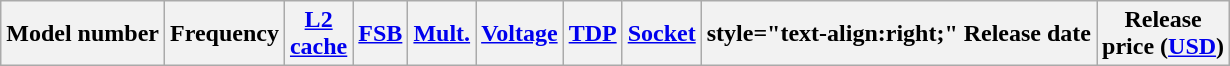<table class="wikitable">
<tr>
<th>Model number</th>
<th>Frequency</th>
<th><a href='#'>L2<br>cache</a></th>
<th><a href='#'>FSB</a></th>
<th><a href='#'>Mult.</a></th>
<th><a href='#'>Voltage</a></th>
<th><a href='#'>TDP</a></th>
<th><a href='#'>Socket</a></th>
<th>style="text-align:right;"  Release date</th>
<th>Release<br>price (<a href='#'>USD</a>)<br>




</th>
</tr>
</table>
